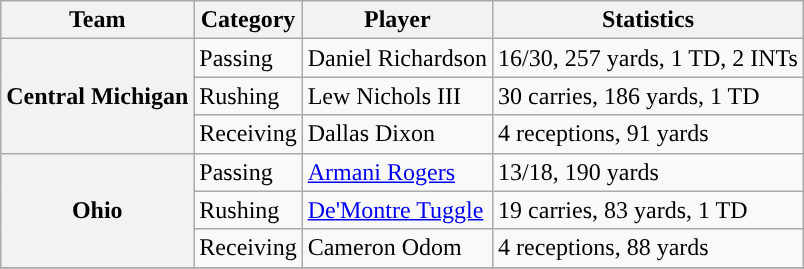<table class="wikitable" style="float: left;">
<tr>
<th>Team</th>
<th>Category</th>
<th>Player</th>
<th>Statistics</th>
</tr>
<tr>
<th rowspan=3>Central Michigan</th>
<td>Passing</td>
<td>Daniel Richardson</td>
<td>16/30, 257 yards, 1 TD, 2 INTs</td>
</tr>
<tr>
<td>Rushing</td>
<td>Lew Nichols III</td>
<td>30 carries, 186 yards, 1 TD</td>
</tr>
<tr>
<td>Receiving</td>
<td>Dallas Dixon</td>
<td>4 receptions, 91 yards</td>
</tr>
<tr>
<th rowspan=3 style=>Ohio</th>
<td>Passing</td>
<td><a href='#'>Armani Rogers</a></td>
<td>13/18, 190 yards</td>
</tr>
<tr>
<td>Rushing</td>
<td><a href='#'>De'Montre Tuggle</a></td>
<td>19 carries, 83 yards, 1 TD</td>
</tr>
<tr>
<td>Receiving</td>
<td>Cameron Odom</td>
<td>4 receptions, 88 yards</td>
</tr>
<tr>
</tr>
</table>
